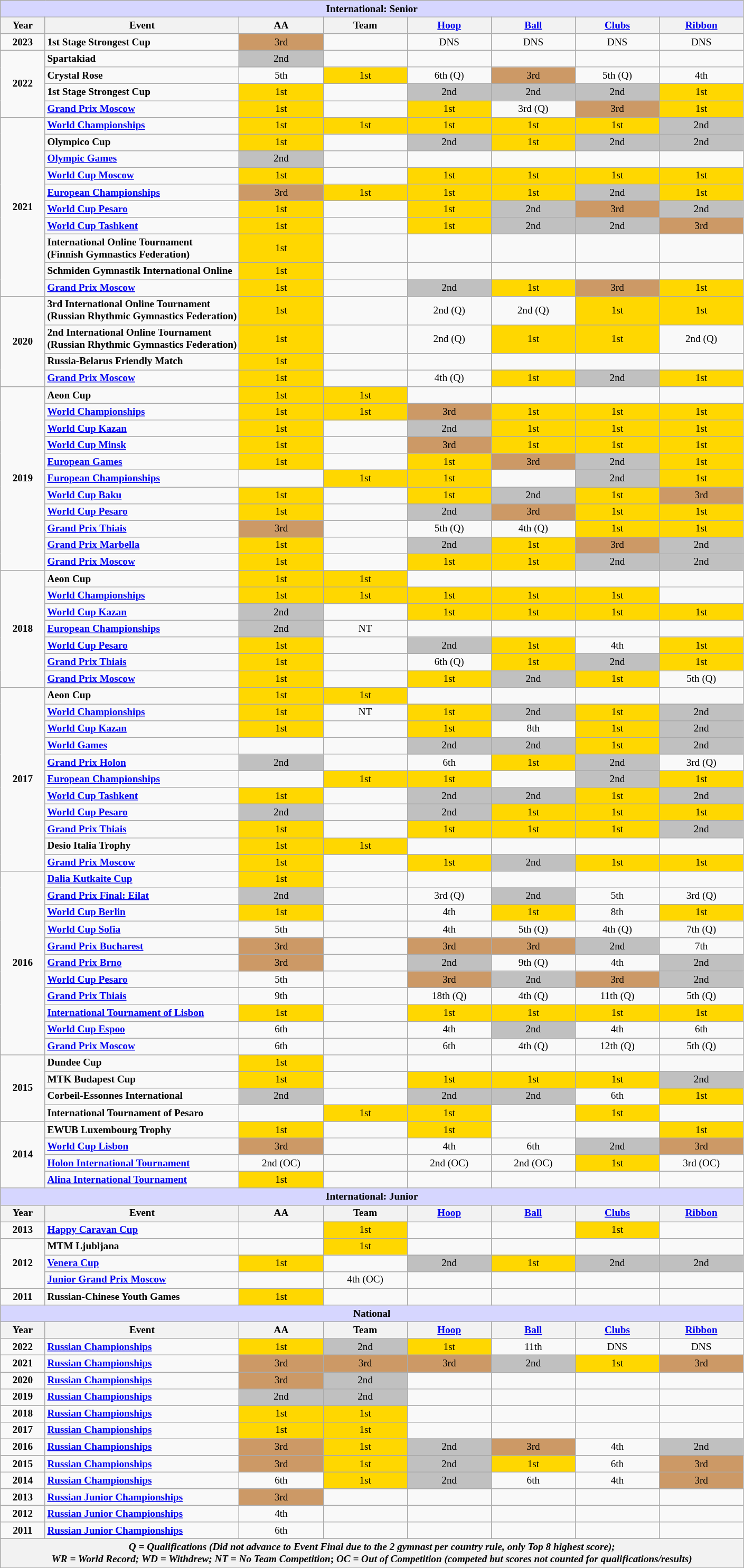<table class="wikitable" style="text-align:center; font-size: 80%;">
<tr>
<th align=center colspan=8 style="background-color: #D6D6FF; "><strong>International: Senior</strong></th>
</tr>
<tr>
<th>Year</th>
<th>Event</th>
<th width="100">AA</th>
<th width="100">Team</th>
<th width="100"><a href='#'>Hoop</a></th>
<th width="100"><a href='#'>Ball</a></th>
<th width="100"><a href='#'>Clubs</a></th>
<th width="100"><a href='#'>Ribbon</a></th>
</tr>
<tr>
<td rowspan="1"><strong>2023</strong></td>
<td align=left><strong>1st Stage Strongest Cup</strong></td>
<td bgcolor="#CC9966">3rd</td>
<td></td>
<td>DNS</td>
<td>DNS</td>
<td>DNS</td>
<td>DNS</td>
</tr>
<tr>
<td rowspan="4"><strong>2022</strong></td>
<td align=left><strong>Spartakiad</strong></td>
<td bgcolor=silver>2nd</td>
<td></td>
<td></td>
<td></td>
<td></td>
<td></td>
</tr>
<tr>
<td align=left><strong>Crystal Rose</strong></td>
<td>5th</td>
<td bgcolor=gold>1st</td>
<td>6th (Q)</td>
<td bgcolor="#CC9966">3rd</td>
<td>5th (Q)</td>
<td>4th</td>
</tr>
<tr>
<td align=left><strong>1st Stage Strongest Cup</strong></td>
<td bgcolor=gold>1st</td>
<td></td>
<td bgcolor=silver>2nd</td>
<td bgcolor=silver>2nd</td>
<td bgcolor=silver>2nd</td>
<td bgcolor=gold>1st</td>
</tr>
<tr>
<td align=left><strong><a href='#'>Grand Prix Moscow</a></strong></td>
<td bgcolor=gold>1st</td>
<td></td>
<td bgcolor=gold>1st</td>
<td>3rd (Q)</td>
<td bgcolor="#CC9966">3rd</td>
<td bgcolor=gold>1st</td>
</tr>
<tr>
<td rowspan="10"><strong>2021</strong></td>
<td align=left><strong><a href='#'>World Championships</a></strong></td>
<td bgcolor=gold>1st</td>
<td bgcolor=gold>1st</td>
<td bgcolor=gold>1st</td>
<td bgcolor=gold>1st</td>
<td bgcolor=gold>1st</td>
<td bgcolor=silver>2nd</td>
</tr>
<tr>
<td align=left><strong>Olympico Cup</strong></td>
<td bgcolor=gold>1st</td>
<td></td>
<td bgcolor=silver>2nd</td>
<td bgcolor=gold>1st</td>
<td bgcolor=silver>2nd</td>
<td bgcolor=silver>2nd</td>
</tr>
<tr>
<td align=left><strong><a href='#'>Olympic Games</a></strong></td>
<td bgcolor=silver>2nd</td>
<td></td>
<td></td>
<td></td>
<td></td>
<td></td>
</tr>
<tr>
<td align=left><strong><a href='#'>World Cup Moscow</a></strong></td>
<td bgcolor=gold>1st</td>
<td></td>
<td bgcolor=gold>1st</td>
<td bgcolor=gold>1st</td>
<td bgcolor=gold>1st</td>
<td bgcolor=gold>1st</td>
</tr>
<tr>
<td align=left><strong><a href='#'>European Championships</a></strong></td>
<td bgcolor="#CC9966">3rd</td>
<td bgcolor=gold>1st</td>
<td bgcolor=gold>1st</td>
<td bgcolor=gold>1st</td>
<td bgcolor=silver>2nd</td>
<td bgcolor=gold>1st</td>
</tr>
<tr>
<td align=left><strong><a href='#'>World Cup Pesaro</a></strong></td>
<td bgcolor=gold>1st</td>
<td></td>
<td bgcolor=gold>1st</td>
<td bgcolor=silver>2nd</td>
<td bgcolor="#CC9966">3rd</td>
<td bgcolor=silver>2nd</td>
</tr>
<tr>
<td align=left><strong><a href='#'>World Cup Tashkent</a></strong></td>
<td bgcolor=gold>1st</td>
<td></td>
<td bgcolor=gold>1st</td>
<td bgcolor=silver>2nd</td>
<td bgcolor=silver>2nd</td>
<td bgcolor="#CC9966">3rd</td>
</tr>
<tr>
<td align=left><strong>International Online Tournament<br>(Finnish Gymnastics Federation)</strong></td>
<td bgcolor=gold>1st</td>
<td></td>
<td></td>
<td></td>
<td></td>
<td></td>
</tr>
<tr>
<td align=left><strong>Schmiden Gymnastik International Online</strong></td>
<td bgcolor=gold>1st</td>
<td></td>
<td></td>
<td></td>
<td></td>
<td></td>
</tr>
<tr>
<td align=left><strong><a href='#'>Grand Prix Moscow</a></strong></td>
<td bgcolor=gold>1st</td>
<td></td>
<td bgcolor=silver>2nd</td>
<td bgcolor=gold>1st</td>
<td bgcolor="#CC9966">3rd</td>
<td bgcolor=gold>1st</td>
</tr>
<tr>
<td rowspan="4"><strong>2020</strong></td>
<td align=left><strong>3rd International Online Tournament<br>(Russian Rhythmic Gymnastics Federation)</strong></td>
<td bgcolor=gold>1st</td>
<td></td>
<td>2nd (Q)</td>
<td>2nd (Q)</td>
<td bgcolor=gold>1st</td>
<td bgcolor=gold>1st</td>
</tr>
<tr>
<td align=left><strong>2nd International Online Tournament<br>(Russian Rhythmic Gymnastics Federation)</strong></td>
<td bgcolor=gold>1st</td>
<td></td>
<td>2nd (Q)</td>
<td bgcolor=gold>1st</td>
<td bgcolor=gold>1st</td>
<td>2nd (Q)</td>
</tr>
<tr>
<td align=left><strong>Russia-Belarus Friendly Match</strong></td>
<td bgcolor=gold>1st</td>
<td></td>
<td></td>
<td></td>
<td></td>
<td></td>
</tr>
<tr>
<td align=left><strong><a href='#'>Grand Prix Moscow</a></strong></td>
<td bgcolor=gold>1st</td>
<td></td>
<td>4th (Q)</td>
<td bgcolor=gold>1st</td>
<td bgcolor=silver>2nd</td>
<td bgcolor=gold>1st</td>
</tr>
<tr>
<td rowspan="11"><strong>2019</strong></td>
<td align=left><strong>Aeon Cup</strong></td>
<td bgcolor=gold>1st</td>
<td bgcolor=gold>1st</td>
<td></td>
<td></td>
<td></td>
<td></td>
</tr>
<tr>
<td align=left><strong><a href='#'>World Championships</a></strong></td>
<td bgcolor=gold>1st</td>
<td bgcolor=gold>1st</td>
<td bgcolor="#CC9966">3rd</td>
<td bgcolor=gold>1st</td>
<td bgcolor=gold>1st</td>
<td bgcolor=gold>1st</td>
</tr>
<tr>
<td align=left><strong><a href='#'>World Cup Kazan</a></strong></td>
<td bgcolor=gold>1st</td>
<td></td>
<td bgcolor=silver>2nd</td>
<td bgcolor=gold>1st</td>
<td bgcolor=gold>1st</td>
<td bgcolor=gold>1st</td>
</tr>
<tr>
<td align=left><strong><a href='#'>World Cup Minsk</a></strong></td>
<td bgcolor=gold>1st</td>
<td></td>
<td bgcolor="#CC9966">3rd</td>
<td bgcolor=gold>1st</td>
<td bgcolor=gold>1st</td>
<td bgcolor=gold>1st</td>
</tr>
<tr>
<td align=left><strong><a href='#'>European Games</a></strong></td>
<td bgcolor=gold>1st</td>
<td></td>
<td bgcolor=gold>1st</td>
<td bgcolor="#CC9966">3rd</td>
<td bgcolor=silver>2nd</td>
<td bgcolor=gold>1st</td>
</tr>
<tr>
<td align=left><strong><a href='#'>European Championships</a></strong></td>
<td></td>
<td bgcolor=gold>1st</td>
<td bgcolor=gold>1st</td>
<td></td>
<td bgcolor=silver>2nd</td>
<td bgcolor=gold>1st</td>
</tr>
<tr>
<td align=left><strong><a href='#'>World Cup Baku</a></strong></td>
<td bgcolor=gold>1st</td>
<td></td>
<td bgcolor=gold>1st</td>
<td bgcolor=silver>2nd</td>
<td bgcolor=gold>1st</td>
<td bgcolor="#CC9966">3rd</td>
</tr>
<tr>
<td align=left><strong><a href='#'>World Cup Pesaro</a></strong></td>
<td bgcolor=gold>1st</td>
<td></td>
<td bgcolor=silver>2nd</td>
<td bgcolor="#CC9966">3rd</td>
<td bgcolor=gold>1st</td>
<td bgcolor=gold>1st</td>
</tr>
<tr>
<td align="left"><strong><a href='#'>Grand Prix Thiais</a></strong></td>
<td bgcolor="#CC9966">3rd</td>
<td></td>
<td>5th (Q)</td>
<td>4th (Q)</td>
<td bgcolor=gold>1st</td>
<td bgcolor=gold>1st</td>
</tr>
<tr>
<td align="left"><strong><a href='#'>Grand Prix Marbella</a></strong></td>
<td bgcolor=gold>1st</td>
<td></td>
<td bgcolor=silver>2nd</td>
<td bgcolor=gold>1st</td>
<td bgcolor="#CC9966">3rd</td>
<td bgcolor=silver>2nd</td>
</tr>
<tr>
<td align=left><strong><a href='#'>Grand Prix Moscow</a></strong></td>
<td bgcolor=gold>1st</td>
<td></td>
<td bgcolor=gold>1st</td>
<td bgcolor=gold>1st</td>
<td bgcolor=silver>2nd</td>
<td bgcolor=silver>2nd</td>
</tr>
<tr>
<td width="50" rowspan="7"><strong>2018</strong></td>
<td align=left><strong>Aeon Cup</strong></td>
<td bgcolor=gold>1st</td>
<td bgcolor=gold>1st</td>
<td></td>
<td></td>
<td></td>
<td></td>
</tr>
<tr>
<td align=left><strong><a href='#'>World Championships</a></strong></td>
<td bgcolor=gold>1st</td>
<td bgcolor=gold>1st</td>
<td bgcolor=gold>1st</td>
<td bgcolor=gold>1st</td>
<td bgcolor=gold>1st</td>
<td></td>
</tr>
<tr>
<td align=left><strong><a href='#'>World Cup Kazan</a></strong></td>
<td bgcolor=silver>2nd</td>
<td></td>
<td bgcolor=gold>1st</td>
<td bgcolor=gold>1st</td>
<td bgcolor=gold>1st</td>
<td bgcolor=gold>1st</td>
</tr>
<tr>
<td align=left><strong><a href='#'>European Championships</a></strong></td>
<td bgcolor=silver>2nd</td>
<td>NT</td>
<td></td>
<td></td>
<td></td>
<td></td>
</tr>
<tr>
<td align=left><strong><a href='#'>World Cup Pesaro</a></strong></td>
<td bgcolor=gold>1st</td>
<td></td>
<td bgcolor=silver>2nd</td>
<td bgcolor=gold>1st</td>
<td>4th</td>
<td bgcolor=gold>1st</td>
</tr>
<tr>
<td align=left><strong><a href='#'>Grand Prix Thiais</a></strong></td>
<td bgcolor=gold>1st</td>
<td></td>
<td>6th (Q)</td>
<td bgcolor=gold>1st</td>
<td bgcolor=silver>2nd</td>
<td bgcolor=gold>1st</td>
</tr>
<tr>
<td align=left><strong><a href='#'>Grand Prix Moscow</a></strong></td>
<td bgcolor=gold>1st</td>
<td></td>
<td bgcolor=gold>1st</td>
<td bgcolor=silver>2nd</td>
<td bgcolor=gold>1st</td>
<td>5th (Q)</td>
</tr>
<tr>
<td width="50" rowspan="11"><strong>2017</strong></td>
<td align=left><strong>Aeon Cup</strong></td>
<td bgcolor=gold>1st</td>
<td bgcolor=gold>1st</td>
<td></td>
<td></td>
<td></td>
<td></td>
</tr>
<tr>
<td align=left><strong><a href='#'>World Championships</a></strong></td>
<td bgcolor=gold>1st</td>
<td>NT</td>
<td bgcolor=gold>1st</td>
<td bgcolor=silver>2nd</td>
<td bgcolor=gold>1st</td>
<td bgcolor=silver>2nd</td>
</tr>
<tr>
<td align=left><strong><a href='#'>World Cup Kazan</a></strong></td>
<td bgcolor=gold>1st</td>
<td></td>
<td bgcolor=gold>1st</td>
<td>8th</td>
<td bgcolor=gold>1st</td>
<td bgcolor=silver>2nd</td>
</tr>
<tr>
<td align=left><strong><a href='#'>World Games</a></strong></td>
<td></td>
<td></td>
<td bgcolor=silver>2nd</td>
<td bgcolor=silver>2nd</td>
<td bgcolor=gold>1st</td>
<td bgcolor=silver>2nd</td>
</tr>
<tr>
<td align=left><strong><a href='#'>Grand Prix Holon</a></strong></td>
<td bgcolor=silver>2nd</td>
<td></td>
<td>6th</td>
<td bgcolor=gold>1st</td>
<td bgcolor=silver>2nd</td>
<td>3rd (Q)</td>
</tr>
<tr>
<td align=left><strong><a href='#'>European Championships</a></strong></td>
<td></td>
<td bgcolor=gold>1st</td>
<td bgcolor=gold>1st</td>
<td></td>
<td bgcolor=silver>2nd</td>
<td bgcolor=gold>1st</td>
</tr>
<tr>
<td align=left><strong><a href='#'>World Cup Tashkent</a></strong></td>
<td bgcolor=gold>1st</td>
<td></td>
<td bgcolor=silver>2nd</td>
<td bgcolor=silver>2nd</td>
<td bgcolor=gold>1st</td>
<td bgcolor=silver>2nd</td>
</tr>
<tr>
<td align=left><strong><a href='#'>World Cup Pesaro</a></strong></td>
<td bgcolor=silver>2nd</td>
<td></td>
<td bgcolor=silver>2nd</td>
<td bgcolor=gold>1st</td>
<td bgcolor=gold>1st</td>
<td bgcolor=gold>1st</td>
</tr>
<tr>
<td align=left><strong><a href='#'>Grand Prix Thiais</a></strong></td>
<td bgcolor=gold>1st</td>
<td></td>
<td bgcolor=gold>1st</td>
<td bgcolor=gold>1st</td>
<td bgcolor=gold>1st</td>
<td bgcolor=silver>2nd</td>
</tr>
<tr>
<td align=left><strong>Desio Italia Trophy</strong></td>
<td bgcolor=gold>1st</td>
<td bgcolor=gold>1st</td>
<td></td>
<td></td>
<td></td>
<td></td>
</tr>
<tr>
<td align=left><strong><a href='#'>Grand Prix Moscow</a></strong></td>
<td bgcolor=gold>1st</td>
<td></td>
<td bgcolor=gold>1st</td>
<td bgcolor=silver>2nd</td>
<td bgcolor=gold>1st</td>
<td bgcolor=gold>1st</td>
</tr>
<tr>
<td width="50" rowspan="11"><strong>2016</strong></td>
<td align=left><strong><a href='#'>Dalia Kutkaite Cup</a></strong></td>
<td bgcolor=gold>1st</td>
<td></td>
<td></td>
<td></td>
<td></td>
<td></td>
</tr>
<tr>
<td align=left><strong><a href='#'>Grand Prix Final: Eilat</a></strong></td>
<td bgcolor=silver>2nd</td>
<td></td>
<td>3rd (Q)</td>
<td bgcolor=silver>2nd</td>
<td>5th</td>
<td>3rd (Q)</td>
</tr>
<tr>
<td align=left><strong><a href='#'>World Cup Berlin</a></strong></td>
<td bgcolor=gold>1st</td>
<td></td>
<td>4th</td>
<td bgcolor=gold>1st</td>
<td>8th</td>
<td bgcolor=gold>1st</td>
</tr>
<tr>
<td align=left><strong><a href='#'>World Cup Sofia</a></strong></td>
<td>5th</td>
<td></td>
<td>4th</td>
<td>5th (Q)</td>
<td>4th (Q)</td>
<td>7th (Q)</td>
</tr>
<tr>
<td align=left><strong><a href='#'>Grand Prix Bucharest</a></strong></td>
<td bgcolor="#cc9966">3rd</td>
<td></td>
<td bgcolor="#CC9966">3rd</td>
<td bgcolor="#CC9966">3rd</td>
<td bgcolor=silver>2nd</td>
<td>7th</td>
</tr>
<tr>
<td align=left><strong><a href='#'>Grand Prix Brno</a></strong></td>
<td bgcolor="#CC9966">3rd</td>
<td></td>
<td bgcolor=silver>2nd</td>
<td>9th (Q)</td>
<td>4th</td>
<td bgcolor=silver>2nd</td>
</tr>
<tr>
<td align=left><strong><a href='#'>World Cup Pesaro</a></strong></td>
<td>5th</td>
<td></td>
<td bgcolor="#CC9966">3rd</td>
<td bgcolor=silver>2nd</td>
<td bgcolor="#CC9966">3rd</td>
<td bgcolor=silver>2nd</td>
</tr>
<tr>
<td align=left><strong><a href='#'>Grand Prix Thiais</a></strong></td>
<td>9th</td>
<td></td>
<td>18th (Q)</td>
<td>4th (Q)</td>
<td>11th (Q)</td>
<td>5th (Q)</td>
</tr>
<tr>
<td align=left><strong><a href='#'>International Tournament of Lisbon</a></strong></td>
<td bgcolor=gold>1st</td>
<td></td>
<td bgcolor=gold>1st</td>
<td bgcolor=gold>1st</td>
<td bgcolor=gold>1st</td>
<td bgcolor=gold>1st</td>
</tr>
<tr>
<td align=left><strong><a href='#'>World Cup Espoo</a></strong></td>
<td>6th</td>
<td></td>
<td>4th</td>
<td bgcolor=silver>2nd</td>
<td>4th</td>
<td>6th</td>
</tr>
<tr>
<td align=left><strong><a href='#'>Grand Prix Moscow</a></strong></td>
<td>6th</td>
<td></td>
<td>6th</td>
<td>4th (Q)</td>
<td>12th (Q)</td>
<td>5th (Q)</td>
</tr>
<tr>
<td width="50" rowspan="4"><strong>2015</strong></td>
<td align=left><strong>Dundee Cup</strong></td>
<td bgcolor=gold>1st</td>
<td></td>
<td></td>
<td></td>
<td></td>
<td></td>
</tr>
<tr>
<td align=left><strong>MTK Budapest Cup</strong></td>
<td bgcolor=gold>1st</td>
<td></td>
<td bgcolor=gold>1st</td>
<td bgcolor=gold>1st</td>
<td bgcolor=gold>1st</td>
<td bgcolor=silver>2nd</td>
</tr>
<tr>
<td align=left><strong>Corbeil-Essonnes International</strong></td>
<td bgcolor=silver>2nd</td>
<td></td>
<td bgcolor=silver>2nd</td>
<td bgcolor=silver>2nd</td>
<td>6th</td>
<td bgcolor=gold>1st</td>
</tr>
<tr>
<td align=left><strong>International Tournament of Pesaro</strong></td>
<td></td>
<td bgcolor=gold>1st</td>
<td bgcolor=gold>1st</td>
<td></td>
<td bgcolor=gold>1st</td>
<td></td>
</tr>
<tr>
<td width="50" rowspan="4"><strong>2014</strong></td>
<td align=left><strong>EWUB Luxembourg Trophy</strong></td>
<td bgcolor=gold>1st</td>
<td></td>
<td bgcolor=gold>1st</td>
<td></td>
<td></td>
<td bgcolor=gold>1st</td>
</tr>
<tr>
<td align=left><strong><a href='#'>World Cup Lisbon</a></strong></td>
<td bgcolor="#CC9966">3rd</td>
<td></td>
<td>4th</td>
<td>6th</td>
<td bgcolor=silver>2nd</td>
<td bgcolor="#CC9966">3rd</td>
</tr>
<tr>
<td align=left><strong><a href='#'>Holon International Tournament</a></strong></td>
<td>2nd (OC)</td>
<td></td>
<td>2nd (OC)</td>
<td>2nd (OC)</td>
<td bgcolor=gold>1st</td>
<td>3rd (OC)</td>
</tr>
<tr>
<td align=left><strong><a href='#'>Alina International Tournament</a></strong></td>
<td bgcolor=gold>1st</td>
<td></td>
<td></td>
<td></td>
<td></td>
<td></td>
</tr>
<tr>
<th align=center colspan=8 style="background-color: #D6D6FF; "><strong>International: Junior</strong></th>
</tr>
<tr>
<th>Year</th>
<th>Event</th>
<th width="100">AA</th>
<th width="100">Team</th>
<th width="100"><a href='#'>Hoop</a></th>
<th width="100"><a href='#'>Ball</a></th>
<th width="100"><a href='#'>Clubs</a></th>
<th width="100"><a href='#'>Ribbon</a></th>
</tr>
<tr>
<td width="50" rowspan="1"><strong>2013</strong></td>
<td align=left><strong><a href='#'>Happy Caravan Cup</a> </strong></td>
<td></td>
<td bgcolor=gold>1st</td>
<td></td>
<td></td>
<td bgcolor=gold>1st</td>
<td></td>
</tr>
<tr>
<td width="50" rowspan="3"><strong>2012</strong></td>
<td align=left><strong>MTM Ljubljana</strong></td>
<td></td>
<td bgcolor=gold>1st</td>
<td></td>
<td></td>
<td></td>
<td></td>
</tr>
<tr>
<td align=left><strong><a href='#'>Venera Cup</a></strong></td>
<td bgcolor=gold>1st</td>
<td></td>
<td bgcolor=silver>2nd</td>
<td bgcolor=gold>1st</td>
<td bgcolor=silver>2nd</td>
<td bgcolor=silver>2nd</td>
</tr>
<tr>
<td align=left><strong><a href='#'>Junior Grand Prix Moscow</a></strong></td>
<td></td>
<td>4th (OC)</td>
<td></td>
<td></td>
<td></td>
<td></td>
</tr>
<tr>
<td rowspan="1"><strong>2011</strong></td>
<td align=left><strong>Russian-Chinese Youth Games</strong></td>
<td bgcolor=gold>1st</td>
<td></td>
<td></td>
<td></td>
<td></td>
<td></td>
</tr>
<tr>
<th align=center colspan=8 style="background-color: #D6D6FF; "><strong>National</strong></th>
</tr>
<tr>
<th>Year</th>
<th>Event</th>
<th width="100">AA</th>
<th width="100">Team</th>
<th width="100"><a href='#'>Hoop</a></th>
<th width="100"><a href='#'>Ball</a></th>
<th width="100"><a href='#'>Clubs</a></th>
<th width="100"><a href='#'>Ribbon</a></th>
</tr>
<tr>
<td rowspan="1" width=50px><strong>2022</strong></td>
<td align=left><strong><a href='#'>Russian Championships</a></strong></td>
<td bgcolor=gold>1st</td>
<td bgcolor=silver>2nd</td>
<td bgcolor=gold>1st</td>
<td>11th</td>
<td>DNS</td>
<td>DNS</td>
</tr>
<tr>
<td rowspan="1" width=50px><strong>2021</strong></td>
<td align=left><strong><a href='#'>Russian Championships</a></strong></td>
<td bgcolor="#CC9966">3rd</td>
<td bgcolor="#CC9966">3rd</td>
<td bgcolor="#CC9966">3rd</td>
<td bgcolor=silver>2nd</td>
<td bgcolor=gold>1st</td>
<td bgcolor="#CC9966">3rd</td>
</tr>
<tr>
<td width="50" rowspan="1"><strong>2020</strong></td>
<td align=left><strong><a href='#'>Russian Championships</a></strong></td>
<td bgcolor="#CC9966">3rd</td>
<td bgcolor=silver>2nd</td>
<td></td>
<td></td>
<td></td>
<td></td>
</tr>
<tr>
<td width="50" rowspan="1"><strong>2019</strong></td>
<td align=left><strong><a href='#'>Russian Championships</a></strong></td>
<td bgcolor=silver>2nd</td>
<td bgcolor=silver>2nd</td>
<td></td>
<td></td>
<td></td>
<td></td>
</tr>
<tr>
<td width="50" rowspan="1"><strong>2018</strong></td>
<td align=left><strong><a href='#'>Russian Championships</a></strong></td>
<td bgcolor=gold>1st</td>
<td bgcolor=gold>1st</td>
<td></td>
<td></td>
<td></td>
<td></td>
</tr>
<tr>
<td width="50" rowspan="1"><strong>2017</strong></td>
<td align=left><strong><a href='#'>Russian Championships</a></strong></td>
<td bgcolor=gold>1st</td>
<td bgcolor=gold>1st</td>
<td></td>
<td></td>
<td></td>
<td></td>
</tr>
<tr>
<td width="50" rowspan="1"><strong>2016</strong></td>
<td align=left><strong><a href='#'>Russian Championships</a></strong></td>
<td bgcolor="#CC9966">3rd</td>
<td bgcolor=gold>1st</td>
<td bgcolor=silver>2nd</td>
<td bgcolor="#CC9966">3rd</td>
<td>4th</td>
<td bgcolor=silver>2nd</td>
</tr>
<tr>
<td width="50" rowspan="1"><strong>2015</strong></td>
<td align=left><strong><a href='#'>Russian Championships</a></strong></td>
<td bgcolor="#CC9966">3rd</td>
<td bgcolor=gold>1st</td>
<td bgcolor=silver>2nd</td>
<td bgcolor=gold>1st</td>
<td>6th</td>
<td bgcolor="#CC9966">3rd</td>
</tr>
<tr>
<td width="50" rowspan="1"><strong>2014</strong></td>
<td align=left><strong><a href='#'>Russian Championships</a></strong></td>
<td>6th</td>
<td bgcolor=gold>1st</td>
<td bgcolor=silver>2nd</td>
<td>6th</td>
<td>4th</td>
<td bgcolor="#CC9966">3rd</td>
</tr>
<tr>
<td width="50" rowspan="1"><strong>2013</strong></td>
<td align=left><strong><a href='#'>Russian Junior Championships</a></strong></td>
<td bgcolor="#CC9966">3rd</td>
<td></td>
<td></td>
<td></td>
<td></td>
<td></td>
</tr>
<tr>
<td width="50" rowspan="1"><strong>2012</strong></td>
<td align=left><strong><a href='#'>Russian Junior Championships</a></strong></td>
<td>4th</td>
<td></td>
<td></td>
<td></td>
<td></td>
<td></td>
</tr>
<tr>
<td width="50" rowspan="1"><strong>2011</strong></td>
<td align=left><strong><a href='#'>Russian Junior Championships</a></strong></td>
<td>6th</td>
<td></td>
<td></td>
<td></td>
<td></td>
<td></td>
</tr>
<tr>
<th align=center colspan=8><em>Q = Qualifications (Did not advance to Event Final due to the 2 gymnast per country rule, only Top 8 highest score);</em> <br> <em>WR = World Record;</em> <em>WD = Withdrew;</em>  <em>NT = No Team Competition</em>; <em>OC = Out of Competition (competed but scores not counted for qualifications/results)</em></th>
</tr>
<tr>
</tr>
</table>
